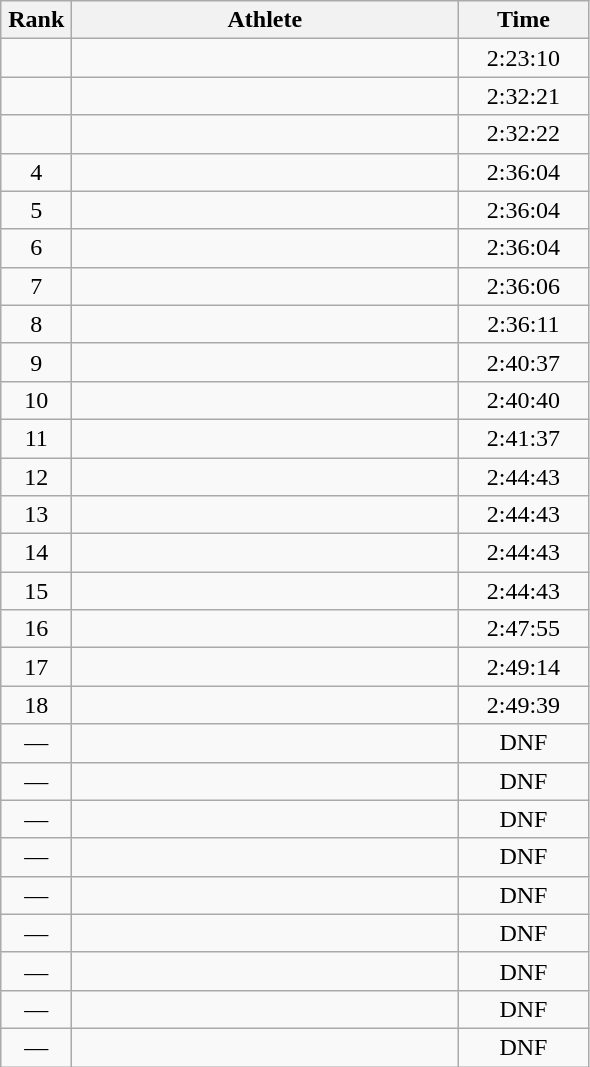<table class=wikitable style="text-align:center">
<tr>
<th width=40>Rank</th>
<th width=250>Athlete</th>
<th width=80>Time</th>
</tr>
<tr>
<td></td>
<td align="left"></td>
<td>2:23:10</td>
</tr>
<tr>
<td></td>
<td align="left"></td>
<td>2:32:21</td>
</tr>
<tr>
<td></td>
<td align="left"></td>
<td>2:32:22</td>
</tr>
<tr>
<td>4</td>
<td align="left"></td>
<td>2:36:04</td>
</tr>
<tr>
<td>5</td>
<td align="left"></td>
<td>2:36:04</td>
</tr>
<tr>
<td>6</td>
<td align="left"></td>
<td>2:36:04</td>
</tr>
<tr>
<td>7</td>
<td align="left"></td>
<td>2:36:06</td>
</tr>
<tr>
<td>8</td>
<td align="left"></td>
<td>2:36:11</td>
</tr>
<tr>
<td>9</td>
<td align="left"></td>
<td>2:40:37</td>
</tr>
<tr>
<td>10</td>
<td align="left"></td>
<td>2:40:40</td>
</tr>
<tr>
<td>11</td>
<td align="left"></td>
<td>2:41:37</td>
</tr>
<tr>
<td>12</td>
<td align="left"></td>
<td>2:44:43</td>
</tr>
<tr>
<td>13</td>
<td align="left"></td>
<td>2:44:43</td>
</tr>
<tr>
<td>14</td>
<td align="left"></td>
<td>2:44:43</td>
</tr>
<tr>
<td>15</td>
<td align="left"></td>
<td>2:44:43</td>
</tr>
<tr>
<td>16</td>
<td align="left"></td>
<td>2:47:55</td>
</tr>
<tr>
<td>17</td>
<td align="left"></td>
<td>2:49:14</td>
</tr>
<tr>
<td>18</td>
<td align="left"></td>
<td>2:49:39</td>
</tr>
<tr>
<td>—</td>
<td align="left"></td>
<td>DNF</td>
</tr>
<tr>
<td>—</td>
<td align="left"></td>
<td>DNF</td>
</tr>
<tr>
<td>—</td>
<td align="left"></td>
<td>DNF</td>
</tr>
<tr>
<td>—</td>
<td align="left"></td>
<td>DNF</td>
</tr>
<tr>
<td>—</td>
<td align="left"></td>
<td>DNF</td>
</tr>
<tr>
<td>—</td>
<td align="left"></td>
<td>DNF</td>
</tr>
<tr>
<td>—</td>
<td align="left"></td>
<td>DNF</td>
</tr>
<tr>
<td>—</td>
<td align="left"></td>
<td>DNF</td>
</tr>
<tr>
<td>—</td>
<td align="left"></td>
<td>DNF</td>
</tr>
</table>
